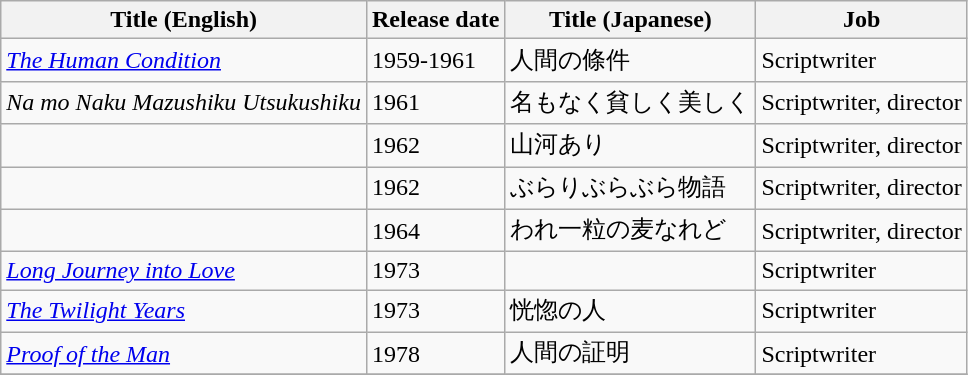<table class=wikitable>
<tr>
<th>Title (English)</th>
<th>Release date</th>
<th>Title (Japanese)</th>
<th>Job</th>
</tr>
<tr>
<td><em><a href='#'>The Human Condition</a></em></td>
<td>1959-1961</td>
<td>人間の條件</td>
<td>Scriptwriter</td>
</tr>
<tr>
<td><em>Na mo Naku Mazushiku Utsukushiku</em></td>
<td>1961</td>
<td>名もなく貧しく美しく</td>
<td>Scriptwriter, director</td>
</tr>
<tr>
<td><em></em></td>
<td>1962</td>
<td>山河あり</td>
<td>Scriptwriter, director</td>
</tr>
<tr>
<td></td>
<td>1962</td>
<td>ぶらりぶらぶら物語</td>
<td>Scriptwriter, director</td>
</tr>
<tr>
<td><em></em></td>
<td>1964</td>
<td>われ一粒の麦なれど</td>
<td>Scriptwriter, director</td>
</tr>
<tr>
<td><em><a href='#'>Long Journey into Love</a></em></td>
<td>1973</td>
<td></td>
<td>Scriptwriter</td>
</tr>
<tr>
<td><em><a href='#'>The Twilight Years</a></em></td>
<td>1973</td>
<td>恍惚の人</td>
<td>Scriptwriter</td>
</tr>
<tr>
<td><em><a href='#'>Proof of the Man</a></em></td>
<td>1978</td>
<td>人間の証明</td>
<td>Scriptwriter</td>
</tr>
<tr>
</tr>
</table>
